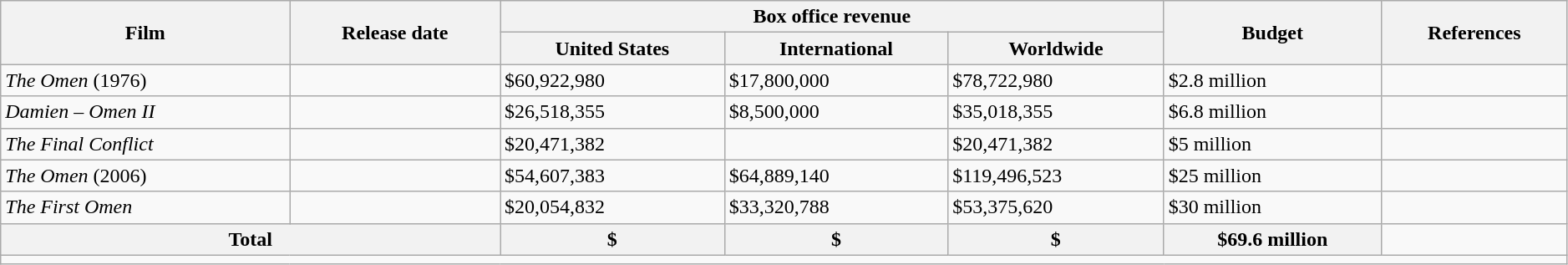<table class="wikitable" width=99% border="1">
<tr>
<th rowspan="2"><strong>Film</strong></th>
<th rowspan="2"><strong>Release date</strong></th>
<th colspan="3"><strong>Box office revenue</strong></th>
<th rowspan="2"><strong>Budget</strong></th>
<th rowspan="2"><strong>References</strong></th>
</tr>
<tr>
<th align="center"><strong>United States</strong></th>
<th align="center"><strong>International</strong></th>
<th align="center"><strong>Worldwide</strong></th>
</tr>
<tr>
<td><em>The Omen</em> (1976)</td>
<td></td>
<td>$60,922,980</td>
<td>$17,800,000</td>
<td>$78,722,980</td>
<td>$2.8 million</td>
<td align="center"></td>
</tr>
<tr>
<td><em>Damien – Omen II</em></td>
<td></td>
<td>$26,518,355</td>
<td>$8,500,000</td>
<td>$35,018,355</td>
<td>$6.8 million</td>
<td align="center"></td>
</tr>
<tr>
<td><em>The Final Conflict</em></td>
<td></td>
<td>$20,471,382</td>
<td></td>
<td>$20,471,382</td>
<td>$5 million</td>
<td align="center"></td>
</tr>
<tr>
<td><em>The Omen</em> (2006)</td>
<td></td>
<td>$54,607,383</td>
<td>$64,889,140</td>
<td>$119,496,523</td>
<td>$25 million</td>
<td align="center"></td>
</tr>
<tr>
<td><em>The First Omen</em></td>
<td></td>
<td>$20,054,832</td>
<td>$33,320,788</td>
<td>$53,375,620</td>
<td>$30 million</td>
<td align="center"></td>
</tr>
<tr>
<th colspan=2 align="center">Total</th>
<th>$</th>
<th>$</th>
<th>$</th>
<th>$69.6 million</th>
<td align="center"></td>
</tr>
<tr>
<td colspan="9" style="text-align:left;"></td>
</tr>
</table>
